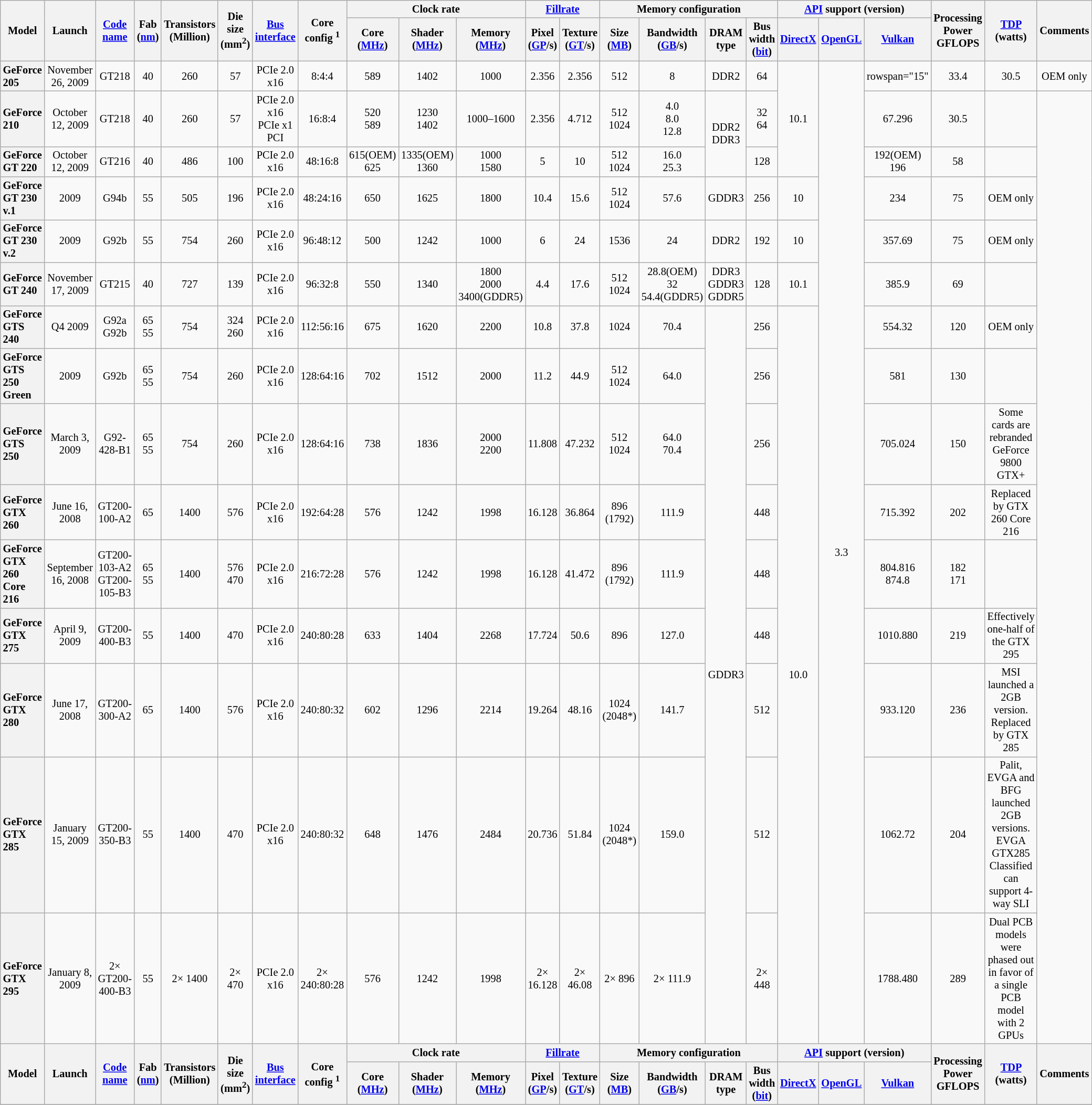<table class="wikitable sortable sort-under mw-datatable" style="font-size: 85%; text-align: center;">
<tr>
<th rowspan=2>Model</th>
<th rowspan=2>Launch</th>
<th rowspan=2><a href='#'>Code name</a></th>
<th rowspan=2>Fab (<a href='#'>nm</a>)</th>
<th rowspan=2>Transistors (Million)</th>
<th rowspan=2>Die size (mm<sup>2</sup>)</th>
<th rowspan=2><a href='#'>Bus</a> <a href='#'>interface</a></th>
<th rowspan=2>Core config <sup>1</sup></th>
<th colspan=3>Clock rate</th>
<th colspan=2><a href='#'>Fillrate</a></th>
<th colspan=4>Memory configuration</th>
<th colspan=3><a href='#'>API</a> support (version)</th>
<th rowspan=2>Processing Power GFLOPS</th>
<th rowspan=2><a href='#'>TDP</a> (watts)</th>
<th rowspan=2>Comments</th>
</tr>
<tr>
<th>Core (<a href='#'>MHz</a>)</th>
<th>Shader (<a href='#'>MHz</a>)</th>
<th>Memory (<a href='#'>MHz</a>)</th>
<th>Pixel (<a href='#'>GP</a>/s)</th>
<th>Texture (<a href='#'>GT</a>/s)</th>
<th>Size (<a href='#'>MB</a>)</th>
<th>Bandwidth (<a href='#'>GB</a>/s)</th>
<th>DRAM type</th>
<th>Bus width (<a href='#'>bit</a>)</th>
<th><a href='#'>DirectX</a></th>
<th><a href='#'>OpenGL</a></th>
<th><a href='#'>Vulkan</a></th>
</tr>
<tr>
<th style="text-align:left;">GeForce 205</th>
<td>November 26, 2009</td>
<td>GT218</td>
<td>40</td>
<td>260</td>
<td>57</td>
<td>PCIe 2.0 x16</td>
<td>8:4:4</td>
<td>589</td>
<td>1402</td>
<td>1000</td>
<td>2.356</td>
<td>2.356</td>
<td>512</td>
<td>8</td>
<td>DDR2</td>
<td>64</td>
<td rowspan="3">10.1</td>
<td rowspan="15">3.3</td>
<td>rowspan="15" </td>
<td>33.4</td>
<td>30.5</td>
<td>OEM only</td>
</tr>
<tr>
<th style="text-align:left;">GeForce 210</th>
<td>October 12, 2009</td>
<td>GT218</td>
<td>40</td>
<td>260</td>
<td>57</td>
<td>PCIe 2.0 x16<br>PCIe x1<br>PCI</td>
<td>16:8:4</td>
<td>520<br>589</td>
<td>1230<br>1402</td>
<td>1000–1600</td>
<td>2.356</td>
<td>4.712</td>
<td>512<br>1024</td>
<td>4.0<br>8.0<br>12.8</td>
<td rowspan="2">DDR2<br>DDR3</td>
<td>32<br>64</td>
<td>67.296</td>
<td>30.5</td>
<td></td>
</tr>
<tr>
<th style="text-align:left;">GeForce GT 220</th>
<td>October 12, 2009</td>
<td>GT216</td>
<td>40</td>
<td>486</td>
<td>100</td>
<td>PCIe 2.0 x16</td>
<td>48:16:8</td>
<td>615(OEM)<br>625</td>
<td>1335(OEM)<br>1360</td>
<td>1000<br>1580</td>
<td>5</td>
<td>10</td>
<td>512<br>1024</td>
<td>16.0<br>25.3</td>
<td>128</td>
<td>192(OEM)<br>196</td>
<td>58</td>
<td></td>
</tr>
<tr>
<th style="text-align:left;">GeForce GT 230 v.1</th>
<td>2009</td>
<td>G94b</td>
<td>55</td>
<td>505</td>
<td>196</td>
<td>PCIe 2.0 x16</td>
<td>48:24:16</td>
<td>650</td>
<td>1625</td>
<td>1800</td>
<td>10.4</td>
<td>15.6</td>
<td>512<br>1024</td>
<td>57.6</td>
<td>GDDR3</td>
<td>256</td>
<td>10</td>
<td>234</td>
<td>75</td>
<td>OEM only</td>
</tr>
<tr>
<th style="text-align:left;">GeForce GT 230 v.2</th>
<td>2009</td>
<td>G92b</td>
<td>55</td>
<td>754</td>
<td>260</td>
<td>PCIe 2.0 x16</td>
<td>96:48:12</td>
<td>500</td>
<td>1242</td>
<td>1000</td>
<td>6</td>
<td>24</td>
<td>1536</td>
<td>24</td>
<td>DDR2</td>
<td>192</td>
<td>10</td>
<td>357.69</td>
<td>75</td>
<td>OEM only</td>
</tr>
<tr>
<th style="text-align:left;">GeForce GT 240</th>
<td>November 17, 2009</td>
<td>GT215</td>
<td>40</td>
<td>727</td>
<td>139</td>
<td>PCIe 2.0 x16</td>
<td>96:32:8</td>
<td>550</td>
<td>1340</td>
<td>1800<br>2000<br>3400(GDDR5)</td>
<td>4.4</td>
<td>17.6</td>
<td>512<br>1024</td>
<td>28.8(OEM)<br>32<br>54.4(GDDR5)</td>
<td>DDR3<br>GDDR3<br>GDDR5</td>
<td>128</td>
<td>10.1</td>
<td>385.9</td>
<td>69</td>
<td></td>
</tr>
<tr>
<th style="text-align:left;">GeForce GTS 240</th>
<td>Q4 2009</td>
<td>G92a<br>G92b</td>
<td>65<br>55</td>
<td>754</td>
<td>324<br>260</td>
<td>PCIe 2.0 x16</td>
<td>112:56:16</td>
<td>675</td>
<td>1620</td>
<td>2200</td>
<td>10.8</td>
<td>37.8</td>
<td>1024</td>
<td>70.4</td>
<td rowspan="9">GDDR3</td>
<td>256</td>
<td rowspan="9">10.0</td>
<td>554.32</td>
<td>120</td>
<td>OEM only</td>
</tr>
<tr>
<th style="text-align:left;">GeForce GTS 250 Green</th>
<td>2009</td>
<td>G92b</td>
<td>65<br>55</td>
<td>754</td>
<td>260</td>
<td>PCIe 2.0 x16</td>
<td>128:64:16</td>
<td>702</td>
<td>1512</td>
<td>2000</td>
<td>11.2</td>
<td>44.9</td>
<td>512<br>1024</td>
<td>64.0</td>
<td>256</td>
<td>581</td>
<td>130</td>
<td></td>
</tr>
<tr>
<th style="text-align:left;">GeForce GTS 250</th>
<td>March 3, 2009</td>
<td>G92-428-B1</td>
<td>65<br>55</td>
<td>754</td>
<td>260</td>
<td>PCIe 2.0 x16</td>
<td>128:64:16</td>
<td>738</td>
<td>1836</td>
<td>2000<br>2200</td>
<td>11.808</td>
<td>47.232</td>
<td>512<br>1024</td>
<td>64.0<br>70.4</td>
<td>256</td>
<td>705.024</td>
<td>150</td>
<td>Some cards are rebranded GeForce 9800 GTX+</td>
</tr>
<tr>
<th style="text-align:left;">GeForce GTX 260</th>
<td>June 16, 2008</td>
<td>GT200-100-A2</td>
<td>65</td>
<td>1400</td>
<td>576</td>
<td>PCIe 2.0 x16</td>
<td>192:64:28</td>
<td>576</td>
<td>1242</td>
<td>1998</td>
<td>16.128</td>
<td>36.864</td>
<td>896 (1792)</td>
<td>111.9</td>
<td>448</td>
<td>715.392</td>
<td>202</td>
<td>Replaced by GTX 260 Core 216</td>
</tr>
<tr>
<th style="text-align:left;">GeForce GTX 260 Core 216</th>
<td>September 16, 2008</td>
<td>GT200-103-A2<br>GT200-105-B3</td>
<td>65<br>55</td>
<td>1400</td>
<td>576<br>470</td>
<td>PCIe 2.0 x16</td>
<td>216:72:28</td>
<td>576</td>
<td>1242</td>
<td>1998</td>
<td>16.128</td>
<td>41.472</td>
<td>896 (1792)</td>
<td>111.9</td>
<td>448</td>
<td>804.816<br>874.8</td>
<td>182<br>171</td>
<td></td>
</tr>
<tr>
<th style="text-align:left;">GeForce GTX 275</th>
<td>April 9, 2009</td>
<td>GT200-400-B3</td>
<td>55</td>
<td>1400</td>
<td>470</td>
<td>PCIe 2.0 x16</td>
<td>240:80:28</td>
<td>633</td>
<td>1404</td>
<td>2268</td>
<td>17.724</td>
<td>50.6</td>
<td>896</td>
<td>127.0</td>
<td>448</td>
<td>1010.880</td>
<td>219</td>
<td>Effectively one-half of the GTX 295</td>
</tr>
<tr>
<th style="text-align:left;">GeForce GTX 280</th>
<td>June 17, 2008</td>
<td>GT200-300-A2</td>
<td>65</td>
<td>1400</td>
<td>576</td>
<td>PCIe 2.0 x16</td>
<td>240:80:32</td>
<td>602</td>
<td>1296</td>
<td>2214</td>
<td>19.264</td>
<td>48.16</td>
<td>1024 (2048*)</td>
<td>141.7</td>
<td>512</td>
<td>933.120</td>
<td>236</td>
<td>MSI launched a 2GB version. Replaced by GTX 285</td>
</tr>
<tr>
<th style="text-align:left;">GeForce GTX 285</th>
<td>January 15, 2009</td>
<td>GT200-350-B3</td>
<td>55</td>
<td>1400</td>
<td>470</td>
<td>PCIe 2.0 x16</td>
<td>240:80:32</td>
<td>648</td>
<td>1476</td>
<td>2484</td>
<td>20.736</td>
<td>51.84</td>
<td>1024 (2048*)</td>
<td>159.0</td>
<td>512</td>
<td>1062.72</td>
<td>204</td>
<td>Palit, EVGA and BFG launched 2GB versions. EVGA GTX285 Classified can support 4-way SLI</td>
</tr>
<tr>
<th style="text-align:left;">GeForce GTX 295</th>
<td>January 8, 2009</td>
<td>2× GT200-400-B3</td>
<td>55</td>
<td>2× 1400</td>
<td>2× 470</td>
<td>PCIe 2.0 x16</td>
<td>2× 240:80:28</td>
<td>576</td>
<td>1242</td>
<td>1998</td>
<td>2× 16.128</td>
<td>2× 46.08</td>
<td>2× 896</td>
<td>2× 111.9</td>
<td>2× 448</td>
<td>1788.480</td>
<td>289</td>
<td>Dual PCB models were phased out in favor of a single PCB model with 2 GPUs</td>
</tr>
<tr>
<th rowspan="2">Model</th>
<th rowspan="2">Launch</th>
<th rowspan="2"><a href='#'>Code name</a></th>
<th rowspan="2">Fab (<a href='#'>nm</a>)</th>
<th rowspan="2">Transistors (Million)</th>
<th rowspan="2">Die size (mm<sup>2</sup>)</th>
<th rowspan="2"><a href='#'>Bus</a> <a href='#'>interface</a></th>
<th rowspan="2">Core config <sup>1</sup></th>
<th colspan="3">Clock rate</th>
<th colspan="2"><a href='#'>Fillrate</a></th>
<th colspan="4">Memory configuration</th>
<th colspan="3"><a href='#'>API</a> support (version)</th>
<th rowspan="2">Processing Power GFLOPS</th>
<th rowspan="2"><a href='#'>TDP</a> (watts)</th>
<th rowspan="2">Comments</th>
</tr>
<tr>
<th>Core (<a href='#'>MHz</a>)</th>
<th>Shader (<a href='#'>MHz</a>)</th>
<th>Memory (<a href='#'>MHz</a>)</th>
<th>Pixel (<a href='#'>GP</a>/s)</th>
<th>Texture (<a href='#'>GT</a>/s)</th>
<th>Size (<a href='#'>MB</a>)</th>
<th>Bandwidth (<a href='#'>GB</a>/s)</th>
<th>DRAM type</th>
<th>Bus width (<a href='#'>bit</a>)</th>
<th><a href='#'>DirectX</a></th>
<th><a href='#'>OpenGL</a></th>
<th><a href='#'>Vulkan</a></th>
</tr>
<tr>
</tr>
</table>
